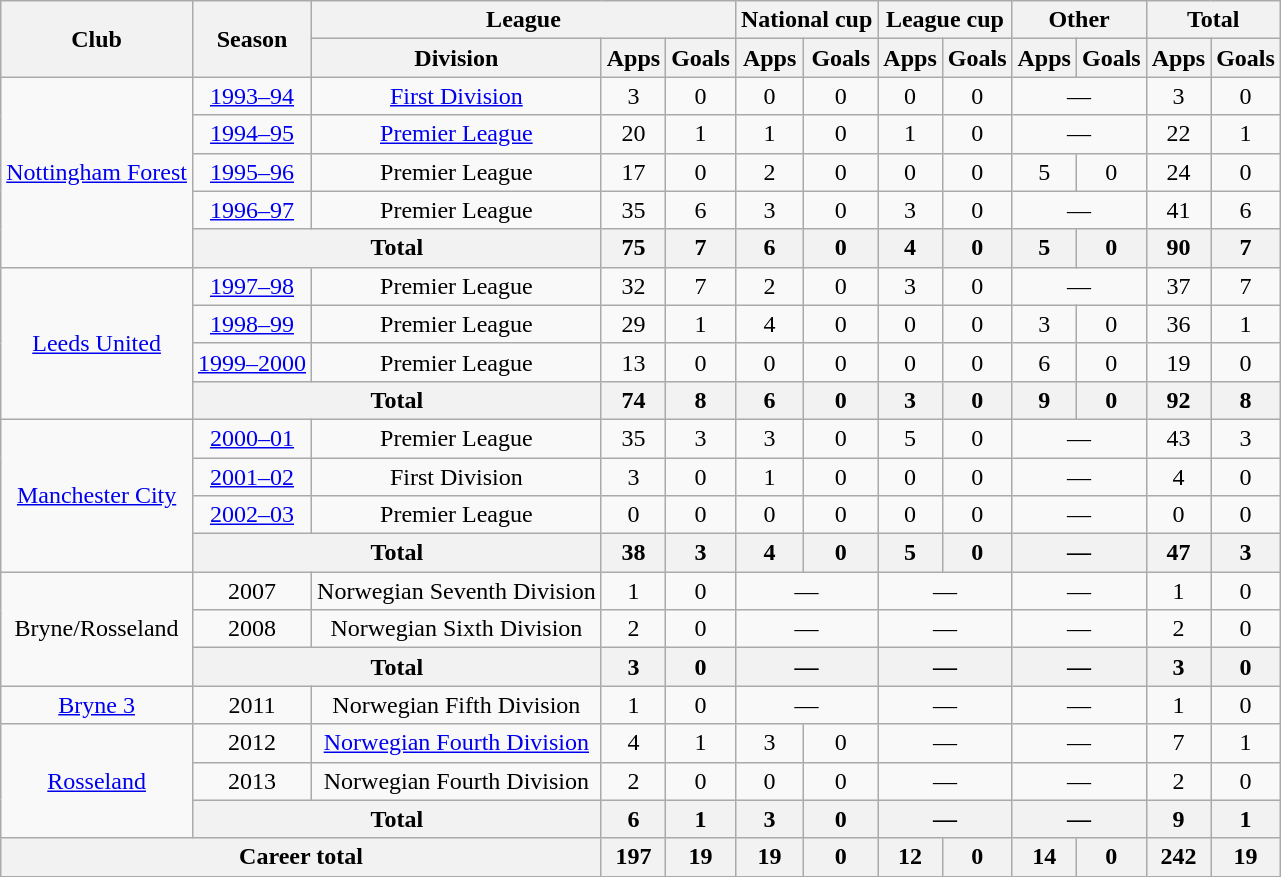<table class="wikitable" style="text-align: center;">
<tr>
<th rowspan="2">Club</th>
<th rowspan="2">Season</th>
<th colspan="3">League</th>
<th colspan="2">National cup</th>
<th colspan="2">League cup</th>
<th colspan="2">Other</th>
<th colspan="2">Total</th>
</tr>
<tr>
<th>Division</th>
<th>Apps</th>
<th>Goals</th>
<th>Apps</th>
<th>Goals</th>
<th>Apps</th>
<th>Goals</th>
<th>Apps</th>
<th>Goals</th>
<th>Apps</th>
<th>Goals</th>
</tr>
<tr>
<td rowspan="5"><a href='#'>Nottingham Forest</a></td>
<td><a href='#'>1993–94</a></td>
<td><a href='#'>First Division</a></td>
<td>3</td>
<td>0</td>
<td>0</td>
<td>0</td>
<td>0</td>
<td>0</td>
<td colspan="2">—</td>
<td>3</td>
<td>0</td>
</tr>
<tr>
<td><a href='#'>1994–95</a></td>
<td><a href='#'>Premier League</a></td>
<td>20</td>
<td>1</td>
<td>1</td>
<td>0</td>
<td>1</td>
<td>0</td>
<td colspan="2">—</td>
<td>22</td>
<td>1</td>
</tr>
<tr>
<td><a href='#'>1995–96</a></td>
<td>Premier League</td>
<td>17</td>
<td>0</td>
<td>2</td>
<td>0</td>
<td>0</td>
<td>0</td>
<td>5</td>
<td>0</td>
<td>24</td>
<td>0</td>
</tr>
<tr>
<td><a href='#'>1996–97</a></td>
<td>Premier League</td>
<td>35</td>
<td>6</td>
<td>3</td>
<td>0</td>
<td>3</td>
<td>0</td>
<td colspan="2">—</td>
<td>41</td>
<td>6</td>
</tr>
<tr>
<th colspan="2">Total</th>
<th>75</th>
<th>7</th>
<th>6</th>
<th>0</th>
<th>4</th>
<th>0</th>
<th>5</th>
<th>0</th>
<th>90</th>
<th>7</th>
</tr>
<tr>
<td rowspan="4"><a href='#'>Leeds United</a></td>
<td><a href='#'>1997–98</a></td>
<td>Premier League</td>
<td>32</td>
<td>7</td>
<td>2</td>
<td>0</td>
<td>3</td>
<td>0</td>
<td colspan="2">—</td>
<td>37</td>
<td>7</td>
</tr>
<tr>
<td><a href='#'>1998–99</a></td>
<td>Premier League</td>
<td>29</td>
<td>1</td>
<td>4</td>
<td>0</td>
<td>0</td>
<td>0</td>
<td>3</td>
<td>0</td>
<td>36</td>
<td>1</td>
</tr>
<tr>
<td><a href='#'>1999–2000</a></td>
<td>Premier League</td>
<td>13</td>
<td>0</td>
<td>0</td>
<td>0</td>
<td>0</td>
<td>0</td>
<td>6</td>
<td>0</td>
<td>19</td>
<td>0</td>
</tr>
<tr>
<th colspan="2">Total</th>
<th>74</th>
<th>8</th>
<th>6</th>
<th>0</th>
<th>3</th>
<th>0</th>
<th>9</th>
<th>0</th>
<th>92</th>
<th>8</th>
</tr>
<tr>
<td rowspan="4"><a href='#'>Manchester City</a></td>
<td><a href='#'>2000–01</a></td>
<td>Premier League</td>
<td>35</td>
<td>3</td>
<td>3</td>
<td>0</td>
<td>5</td>
<td>0</td>
<td colspan="2">—</td>
<td>43</td>
<td>3</td>
</tr>
<tr>
<td><a href='#'>2001–02</a></td>
<td>First Division</td>
<td>3</td>
<td>0</td>
<td>1</td>
<td>0</td>
<td>0</td>
<td>0</td>
<td colspan="2">—</td>
<td>4</td>
<td>0</td>
</tr>
<tr>
<td><a href='#'>2002–03</a></td>
<td>Premier League</td>
<td>0</td>
<td>0</td>
<td>0</td>
<td>0</td>
<td>0</td>
<td>0</td>
<td colspan="2">—</td>
<td>0</td>
<td>0</td>
</tr>
<tr>
<th colspan="2">Total</th>
<th>38</th>
<th>3</th>
<th>4</th>
<th>0</th>
<th>5</th>
<th>0</th>
<th colspan="2">—</th>
<th>47</th>
<th>3</th>
</tr>
<tr>
<td rowspan="3">Bryne/Rosseland</td>
<td>2007</td>
<td>Norwegian Seventh Division</td>
<td>1</td>
<td>0</td>
<td colspan="2">—</td>
<td colspan="2">—</td>
<td colspan="2">—</td>
<td>1</td>
<td>0</td>
</tr>
<tr>
<td>2008</td>
<td>Norwegian Sixth Division</td>
<td>2</td>
<td>0</td>
<td colspan="2">—</td>
<td colspan="2">—</td>
<td colspan="2">—</td>
<td>2</td>
<td>0</td>
</tr>
<tr>
<th colspan="2">Total</th>
<th>3</th>
<th>0</th>
<th colspan="2">—</th>
<th colspan="2">—</th>
<th colspan="2">—</th>
<th>3</th>
<th>0</th>
</tr>
<tr>
<td><a href='#'>Bryne 3</a></td>
<td>2011</td>
<td>Norwegian Fifth Division</td>
<td>1</td>
<td>0</td>
<td colspan="2">—</td>
<td colspan="2">—</td>
<td colspan="2">—</td>
<td>1</td>
<td>0</td>
</tr>
<tr>
<td rowspan="3"><a href='#'>Rosseland</a></td>
<td>2012</td>
<td><a href='#'>Norwegian Fourth Division</a></td>
<td>4</td>
<td>1</td>
<td>3</td>
<td>0</td>
<td colspan="2">—</td>
<td colspan="2">—</td>
<td>7</td>
<td>1</td>
</tr>
<tr>
<td>2013</td>
<td>Norwegian Fourth Division</td>
<td>2</td>
<td>0</td>
<td>0</td>
<td>0</td>
<td colspan="2">—</td>
<td colspan="2">—</td>
<td>2</td>
<td>0</td>
</tr>
<tr>
<th colspan="2">Total</th>
<th>6</th>
<th>1</th>
<th>3</th>
<th>0</th>
<th colspan="2">—</th>
<th colspan="2">—</th>
<th>9</th>
<th>1</th>
</tr>
<tr>
<th colspan="3">Career total</th>
<th>197</th>
<th>19</th>
<th>19</th>
<th>0</th>
<th>12</th>
<th>0</th>
<th>14</th>
<th>0</th>
<th>242</th>
<th>19</th>
</tr>
</table>
